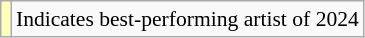<table class="wikitable" style="font-size:90%;">
<tr>
<td style="background-color:#FFFFBB"></td>
<td>Indicates best-performing artist of 2024</td>
</tr>
</table>
